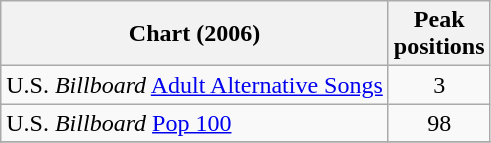<table class="wikitable">
<tr>
<th>Chart (2006)</th>
<th align="center">Peak<br>positions</th>
</tr>
<tr>
<td>U.S. <em>Billboard</em> <a href='#'>Adult Alternative Songs</a></td>
<td align="center">3</td>
</tr>
<tr>
<td align="left">U.S. <em>Billboard</em> <a href='#'>Pop 100</a></td>
<td align="center">98</td>
</tr>
<tr>
</tr>
</table>
